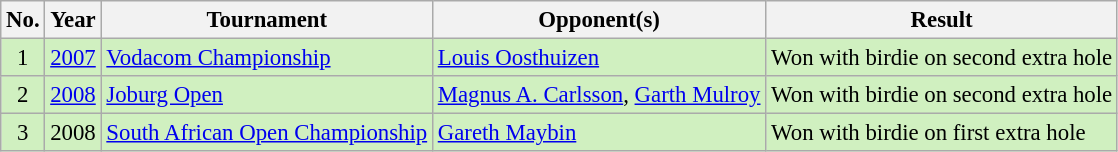<table class="wikitable" style="font-size:95%;">
<tr>
<th>No.</th>
<th>Year</th>
<th>Tournament</th>
<th>Opponent(s)</th>
<th>Result</th>
</tr>
<tr style="background:#D0F0C0;">
<td align=center>1</td>
<td><a href='#'>2007</a></td>
<td><a href='#'>Vodacom Championship</a></td>
<td> <a href='#'>Louis Oosthuizen</a></td>
<td>Won with birdie on second extra hole</td>
</tr>
<tr style="background:#D0F0C0;">
<td align=center>2</td>
<td><a href='#'>2008</a></td>
<td><a href='#'>Joburg Open</a></td>
<td> <a href='#'>Magnus A. Carlsson</a>,  <a href='#'>Garth Mulroy</a></td>
<td>Won with birdie on second extra hole</td>
</tr>
<tr style="background:#D0F0C0;">
<td align=center>3</td>
<td>2008</td>
<td><a href='#'>South African Open Championship</a></td>
<td> <a href='#'>Gareth Maybin</a></td>
<td>Won with birdie on first extra hole</td>
</tr>
</table>
